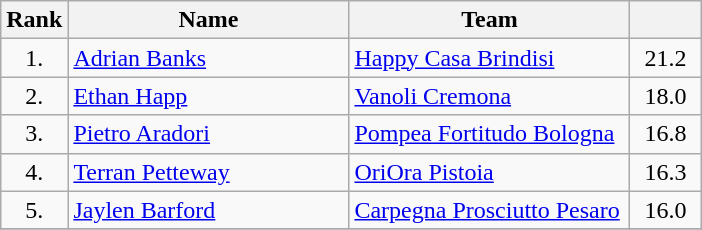<table class="wikitable" style="text-align: center;">
<tr>
<th>Rank</th>
<th width=180>Name</th>
<th width=180>Team</th>
<th width=40></th>
</tr>
<tr>
<td>1.</td>
<td align="left"> <a href='#'>Adrian Banks</a></td>
<td style="text-align:left;"><a href='#'>Happy Casa Brindisi</a></td>
<td>21.2</td>
</tr>
<tr>
<td>2.</td>
<td align="left"> <a href='#'>Ethan Happ</a></td>
<td style="text-align:left;"><a href='#'>Vanoli Cremona</a></td>
<td>18.0</td>
</tr>
<tr>
<td>3.</td>
<td align="left"> <a href='#'>Pietro Aradori</a></td>
<td style="text-align:left;"><a href='#'>Pompea Fortitudo Bologna</a></td>
<td>16.8</td>
</tr>
<tr>
<td>4.</td>
<td align="left"> <a href='#'>Terran Petteway</a></td>
<td style="text-align:left;"><a href='#'>OriOra Pistoia</a></td>
<td>16.3</td>
</tr>
<tr>
<td>5.</td>
<td align="left"> <a href='#'>Jaylen Barford</a></td>
<td style="text-align:left;"><a href='#'>Carpegna Prosciutto Pesaro</a></td>
<td>16.0</td>
</tr>
<tr>
</tr>
</table>
